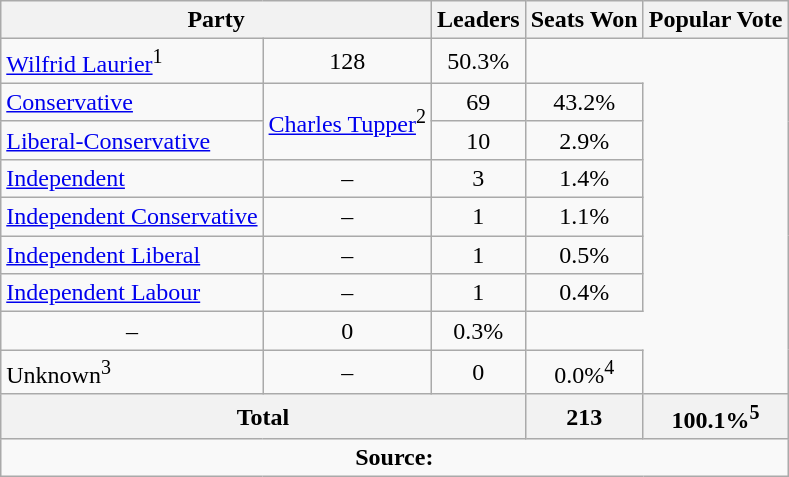<table class="wikitable">
<tr>
<th colspan="2">Party</th>
<th>Leaders</th>
<th>Seats Won</th>
<th>Popular Vote</th>
</tr>
<tr>
<td><a href='#'>Wilfrid Laurier</a><sup>1</sup></td>
<td align=center>128</td>
<td align=center>50.3%</td>
</tr>
<tr>
<td><a href='#'>Conservative</a></td>
<td rowspan=2><a href='#'>Charles Tupper</a><sup>2</sup></td>
<td align=center>69</td>
<td align=center>43.2%</td>
</tr>
<tr>
<td><a href='#'>Liberal-Conservative</a></td>
<td align=center>10</td>
<td align=center>2.9%</td>
</tr>
<tr>
<td><a href='#'>Independent</a></td>
<td align=center>–</td>
<td align=center>3</td>
<td align=center>1.4%</td>
</tr>
<tr>
<td><a href='#'>Independent Conservative</a></td>
<td align=center>–</td>
<td align=center>1</td>
<td align=center>1.1%</td>
</tr>
<tr>
<td><a href='#'>Independent Liberal</a></td>
<td align=center>–</td>
<td align=center>1</td>
<td align=center>0.5%</td>
</tr>
<tr>
<td><a href='#'>Independent Labour</a></td>
<td align=center>–</td>
<td align=center>1</td>
<td align=center>0.4%</td>
</tr>
<tr>
<td align=center>–</td>
<td align=center>0</td>
<td align=center>0.3%</td>
</tr>
<tr>
<td>Unknown<sup>3</sup></td>
<td align=center>–</td>
<td align=center>0</td>
<td align=center>0.0%<sup>4</sup></td>
</tr>
<tr>
<th colspan=3 align=left>Total</th>
<th align=right>213</th>
<th align=right>100.1%<sup>5</sup></th>
</tr>
<tr>
<td align="center" colspan=5><strong>Source:</strong>  </td>
</tr>
</table>
